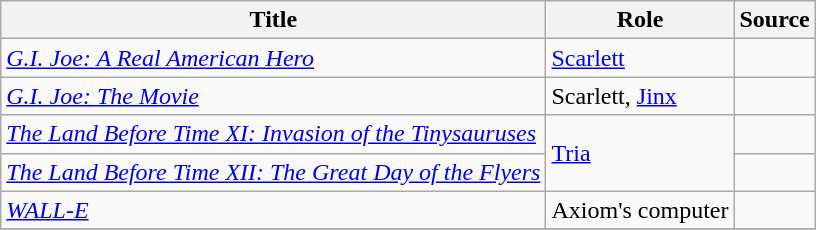<table class="wikitable sortable plainrowheaders">
<tr>
<th>Title</th>
<th>Role</th>
<th class="unsortable">Source</th>
</tr>
<tr>
<td><em><a href='#'>G.I. Joe: A Real American Hero</a></em></td>
<td><a href='#'>Scarlett</a></td>
<td></td>
</tr>
<tr>
<td><em><a href='#'>G.I. Joe: The Movie</a></em></td>
<td>Scarlett, <a href='#'>Jinx</a></td>
<td></td>
</tr>
<tr>
<td><em><a href='#'>The Land Before Time XI: Invasion of the Tinysauruses</a></em></td>
<td rowspan="2"><a href='#'>Tria</a></td>
<td></td>
</tr>
<tr>
<td><em><a href='#'>The Land Before Time XII: The Great Day of the Flyers</a></em></td>
<td></td>
</tr>
<tr>
<td><em><a href='#'>WALL-E</a></em></td>
<td>Axiom's computer</td>
<td></td>
</tr>
<tr>
</tr>
</table>
